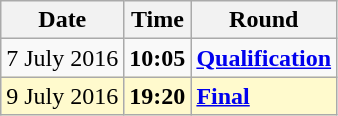<table class="wikitable">
<tr>
<th>Date</th>
<th>Time</th>
<th>Round</th>
</tr>
<tr>
<td>7 July 2016</td>
<td><strong>10:05</strong></td>
<td><strong><a href='#'>Qualification</a></strong></td>
</tr>
<tr style=background:lemonchiffon>
<td>9 July 2016</td>
<td><strong>19:20</strong></td>
<td><strong><a href='#'>Final</a></strong></td>
</tr>
</table>
